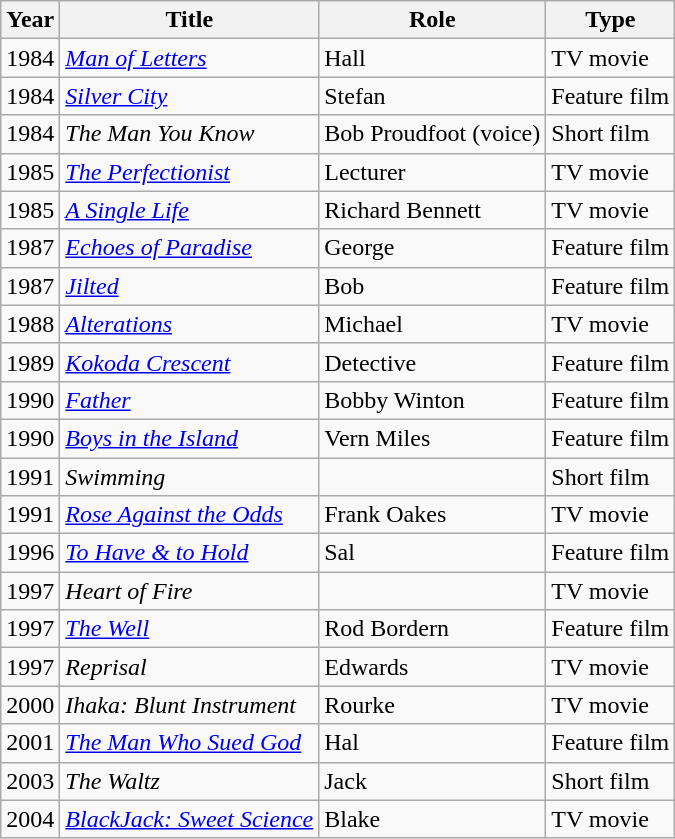<table class="wikitable">
<tr>
<th>Year</th>
<th>Title</th>
<th>Role</th>
<th>Type</th>
</tr>
<tr>
<td>1984</td>
<td><em><a href='#'>Man of Letters</a></em></td>
<td>Hall</td>
<td>TV movie</td>
</tr>
<tr>
<td>1984</td>
<td><em><a href='#'>Silver City</a></em></td>
<td>Stefan</td>
<td>Feature film</td>
</tr>
<tr>
<td>1984</td>
<td><em>The Man You Know</em></td>
<td>Bob Proudfoot (voice)</td>
<td>Short film</td>
</tr>
<tr>
<td>1985</td>
<td><em><a href='#'>The Perfectionist</a></em></td>
<td>Lecturer</td>
<td>TV movie</td>
</tr>
<tr>
<td>1985</td>
<td><em><a href='#'>A Single Life</a></em></td>
<td>Richard Bennett</td>
<td>TV movie</td>
</tr>
<tr>
<td>1987</td>
<td><em><a href='#'>Echoes of Paradise</a></em></td>
<td>George</td>
<td>Feature film</td>
</tr>
<tr>
<td>1987</td>
<td><em><a href='#'>Jilted</a></em></td>
<td>Bob</td>
<td>Feature film</td>
</tr>
<tr>
<td>1988</td>
<td><em><a href='#'>Alterations</a></em></td>
<td>Michael</td>
<td>TV movie</td>
</tr>
<tr>
<td>1989</td>
<td><em><a href='#'>Kokoda Crescent</a></em></td>
<td>Detective</td>
<td>Feature film</td>
</tr>
<tr>
<td>1990</td>
<td><em><a href='#'>Father</a></em></td>
<td>Bobby Winton</td>
<td>Feature film</td>
</tr>
<tr>
<td>1990</td>
<td><em><a href='#'>Boys in the Island</a></em></td>
<td>Vern Miles</td>
<td>Feature film</td>
</tr>
<tr>
<td>1991</td>
<td><em>Swimming</em></td>
<td></td>
<td>Short film</td>
</tr>
<tr>
<td>1991</td>
<td><em><a href='#'>Rose Against the Odds</a></em></td>
<td>Frank Oakes</td>
<td>TV movie</td>
</tr>
<tr>
<td>1996</td>
<td><em><a href='#'>To Have & to Hold</a></em></td>
<td>Sal</td>
<td>Feature film</td>
</tr>
<tr>
<td>1997</td>
<td><em>Heart of Fire</em></td>
<td></td>
<td>TV movie</td>
</tr>
<tr>
<td>1997</td>
<td><em><a href='#'>The Well</a></em></td>
<td>Rod Bordern</td>
<td>Feature film</td>
</tr>
<tr>
<td>1997</td>
<td><em>Reprisal</em></td>
<td>Edwards</td>
<td>TV movie</td>
</tr>
<tr>
<td>2000</td>
<td><em>Ihaka: Blunt Instrument</em></td>
<td>Rourke</td>
<td>TV movie</td>
</tr>
<tr>
<td>2001</td>
<td><em><a href='#'>The Man Who Sued God</a></em></td>
<td>Hal</td>
<td>Feature film</td>
</tr>
<tr>
<td>2003</td>
<td><em>The Waltz</em></td>
<td>Jack</td>
<td>Short film</td>
</tr>
<tr>
<td>2004</td>
<td><em><a href='#'>BlackJack: Sweet Science</a></em></td>
<td>Blake</td>
<td>TV movie</td>
</tr>
</table>
